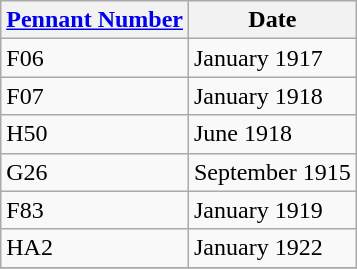<table class="wikitable" style="text-align:left">
<tr>
<th><a href='#'>Pennant Number</a></th>
<th>Date</th>
</tr>
<tr>
<td>F06</td>
<td>January 1917</td>
</tr>
<tr>
<td>F07</td>
<td>January 1918</td>
</tr>
<tr>
<td>H50</td>
<td>June 1918</td>
</tr>
<tr>
<td>G26</td>
<td>September 1915</td>
</tr>
<tr>
<td>F83</td>
<td>January 1919</td>
</tr>
<tr>
<td>HA2</td>
<td>January 1922</td>
</tr>
<tr>
</tr>
</table>
